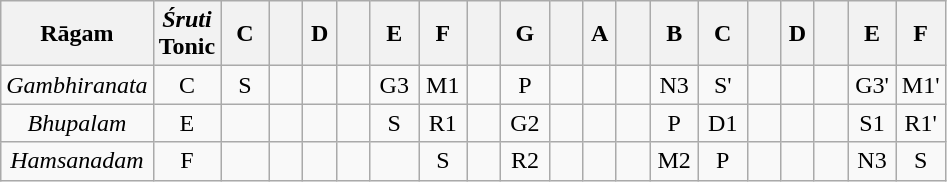<table class="wikitable" style="text-align:center">
<tr>
<th>Rāgam</th>
<th><em>Śruti</em><br>Tonic</th>
<th>C</th>
<th></th>
<th>D</th>
<th></th>
<th>E</th>
<th>F</th>
<th></th>
<th>G</th>
<th></th>
<th>A</th>
<th></th>
<th>B</th>
<th>C</th>
<th></th>
<th>D</th>
<th></th>
<th>E</th>
<th>F</th>
</tr>
<tr>
<td><em>Gambhiranata</em></td>
<td>C</td>
<td width="25px">S</td>
<td width="15px"></td>
<td width="15px"></td>
<td width="15px"></td>
<td width="25px">G3</td>
<td width="25px">M1</td>
<td width="15px"></td>
<td width="25px">P</td>
<td width="15px"></td>
<td width="15px"></td>
<td width="15px"></td>
<td width="25px">N3</td>
<td width="25px">S'</td>
<td width="15px"></td>
<td width="15px"></td>
<td width="15px"></td>
<td width="25px">G3'</td>
<td width="25px">M1'</td>
</tr>
<tr>
<td><em>Bhupalam</em></td>
<td>E</td>
<td></td>
<td></td>
<td></td>
<td></td>
<td>S</td>
<td>R1</td>
<td></td>
<td>G2</td>
<td></td>
<td></td>
<td></td>
<td>P</td>
<td>D1</td>
<td></td>
<td></td>
<td></td>
<td>S1</td>
<td>R1'</td>
</tr>
<tr>
<td><em>Hamsanadam</em></td>
<td>F</td>
<td></td>
<td></td>
<td></td>
<td></td>
<td></td>
<td>S</td>
<td></td>
<td>R2</td>
<td></td>
<td></td>
<td></td>
<td>M2</td>
<td>P</td>
<td></td>
<td></td>
<td></td>
<td>N3</td>
<td>S</td>
</tr>
</table>
